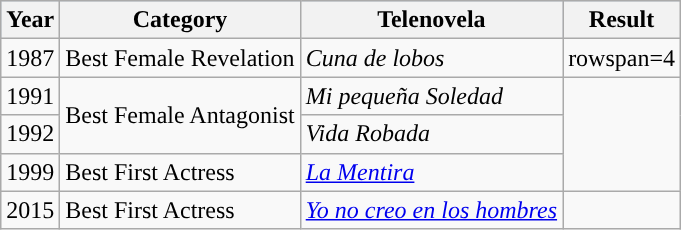<table class="wikitable">
<tr style="background:#b0c4de;">
<th>Year</th>
<th>Category</th>
<th>Telenovela</th>
<th>Result</th>
</tr>
<tr>
<td>1987</td>
<td>Best Female Revelation</td>
<td><em>Cuna de lobos</em></td>
<td>rowspan=4 </td>
</tr>
<tr>
<td>1991</td>
<td rowspan=2>Best Female Antagonist</td>
<td><em>Mi pequeña Soledad</em></td>
</tr>
<tr>
<td>1992</td>
<td><em>Vida Robada</em></td>
</tr>
<tr>
<td>1999</td>
<td>Best First Actress</td>
<td><em><a href='#'>La Mentira</a></em></td>
</tr>
<tr>
<td>2015</td>
<td>Best First Actress</td>
<td><em><a href='#'>Yo no creo en los hombres</a></em></td>
<td></td>
</tr>
</table>
